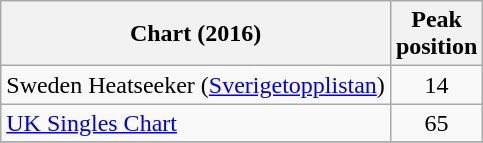<table class="wikitable">
<tr>
<th>Chart (2016)</th>
<th>Peak<br>position</th>
</tr>
<tr>
<td>Sweden Heatseeker (<a href='#'>Sverigetopplistan</a>)</td>
<td style="text-align:center;">14</td>
</tr>
<tr>
<td><a href='#'>UK Singles Chart</a></td>
<td style="text-align:center;">65</td>
</tr>
<tr>
</tr>
</table>
